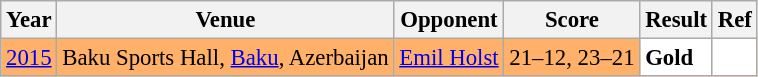<table class="sortable wikitable" style="font-size: 95%;">
<tr>
<th>Year</th>
<th>Venue</th>
<th>Opponent</th>
<th>Score</th>
<th>Result</th>
<th>Ref</th>
</tr>
<tr style="background:#FFB069">
<td align="center"><a href='#'>2015</a></td>
<td align="left">Baku Sports Hall, <a href='#'>Baku</a>, Azerbaijan</td>
<td align="left"> <a href='#'>Emil Holst</a></td>
<td align="left">21–12, 23–21</td>
<td style="text-align:left; background:white"> <strong>Gold</strong></td>
<td style="text-align:center; background:white"></td>
</tr>
</table>
